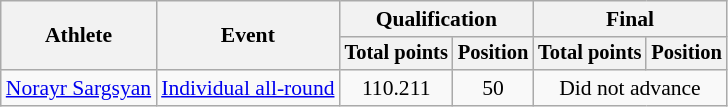<table class=wikitable style="font-size:90%">
<tr>
<th rowspan="2">Athlete</th>
<th rowspan="2">Event</th>
<th colspan="2">Qualification</th>
<th colspan="2">Final</th>
</tr>
<tr style="font-size:95%">
<th>Total points</th>
<th>Position</th>
<th>Total points</th>
<th>Position</th>
</tr>
<tr align=center>
<td align=left><a href='#'>Norayr Sargsyan</a></td>
<td align=left><a href='#'>Individual all-round</a></td>
<td>110.211</td>
<td>50</td>
<td colspan=2>Did not advance</td>
</tr>
</table>
